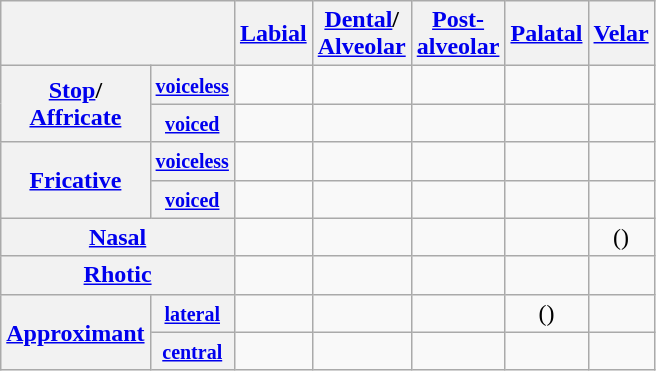<table class="wikitable" style="text-align:center">
<tr>
<th colspan="2"></th>
<th><a href='#'>Labial</a></th>
<th><a href='#'>Dental</a>/<br><a href='#'>Alveolar</a></th>
<th><a href='#'>Post-</a><br><a href='#'>alveolar</a></th>
<th><a href='#'>Palatal</a></th>
<th><a href='#'>Velar</a></th>
</tr>
<tr>
<th rowspan="2"><a href='#'>Stop</a>/<br><a href='#'>Affricate</a></th>
<th><small><a href='#'>voiceless</a></small></th>
<td></td>
<td></td>
<td></td>
<td></td>
<td></td>
</tr>
<tr>
<th><small><a href='#'>voiced</a></small></th>
<td></td>
<td></td>
<td></td>
<td></td>
<td></td>
</tr>
<tr>
<th rowspan="2"><a href='#'>Fricative</a></th>
<th><small><a href='#'>voiceless</a></small></th>
<td></td>
<td></td>
<td></td>
<td></td>
<td></td>
</tr>
<tr>
<th><small><a href='#'>voiced</a></small></th>
<td></td>
<td></td>
<td></td>
<td></td>
<td></td>
</tr>
<tr>
<th colspan="2"><a href='#'>Nasal</a></th>
<td></td>
<td></td>
<td></td>
<td></td>
<td>()</td>
</tr>
<tr>
<th colspan="2"><a href='#'>Rhotic</a></th>
<td></td>
<td></td>
<td></td>
<td></td>
<td></td>
</tr>
<tr>
<th rowspan="2"><a href='#'>Approximant</a></th>
<th><small><a href='#'>lateral</a></small></th>
<td></td>
<td></td>
<td></td>
<td>()</td>
<td></td>
</tr>
<tr>
<th><a href='#'><small>central</small></a></th>
<td></td>
<td></td>
<td></td>
<td></td>
<td></td>
</tr>
</table>
